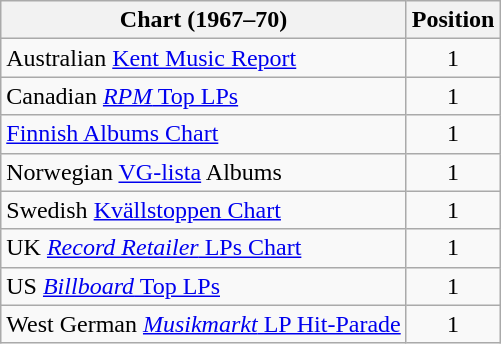<table class="wikitable sortable" style="text-align:center;">
<tr>
<th>Chart (1967–70)</th>
<th>Position</th>
</tr>
<tr>
<td align="left">Australian <a href='#'>Kent Music Report</a></td>
<td>1</td>
</tr>
<tr>
<td align="left">Canadian <a href='#'><em>RPM</em> Top LPs</a></td>
<td>1</td>
</tr>
<tr>
<td align="left"><a href='#'>Finnish Albums Chart</a></td>
<td align="center">1</td>
</tr>
<tr>
<td align="left">Norwegian <a href='#'>VG-lista</a> Albums</td>
<td>1</td>
</tr>
<tr>
<td align="left">Swedish <a href='#'>Kvällstoppen Chart</a></td>
<td>1</td>
</tr>
<tr>
<td align="left">UK <a href='#'><em>Record Retailer</em> LPs Chart</a></td>
<td>1</td>
</tr>
<tr>
<td align="left">US <a href='#'><em>Billboard</em> Top LPs</a></td>
<td>1</td>
</tr>
<tr>
<td align="left">West German <a href='#'><em>Musikmarkt</em> LP Hit-Parade</a></td>
<td>1</td>
</tr>
</table>
